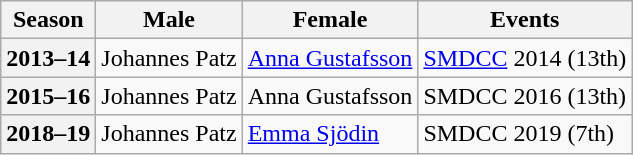<table class="wikitable">
<tr>
<th scope="col">Season</th>
<th scope="col">Male</th>
<th scope="col">Female</th>
<th scope="col">Events</th>
</tr>
<tr>
<th scope="row">2013–14</th>
<td>Johannes Patz</td>
<td><a href='#'>Anna Gustafsson</a></td>
<td><a href='#'>SMDCC</a> 2014 (13th)</td>
</tr>
<tr>
<th scope="row">2015–16</th>
<td>Johannes Patz</td>
<td>Anna Gustafsson</td>
<td>SMDCC 2016 (13th)</td>
</tr>
<tr>
<th scope="row">2018–19</th>
<td>Johannes Patz</td>
<td><a href='#'>Emma Sjödin</a></td>
<td>SMDCC 2019 (7th)</td>
</tr>
</table>
